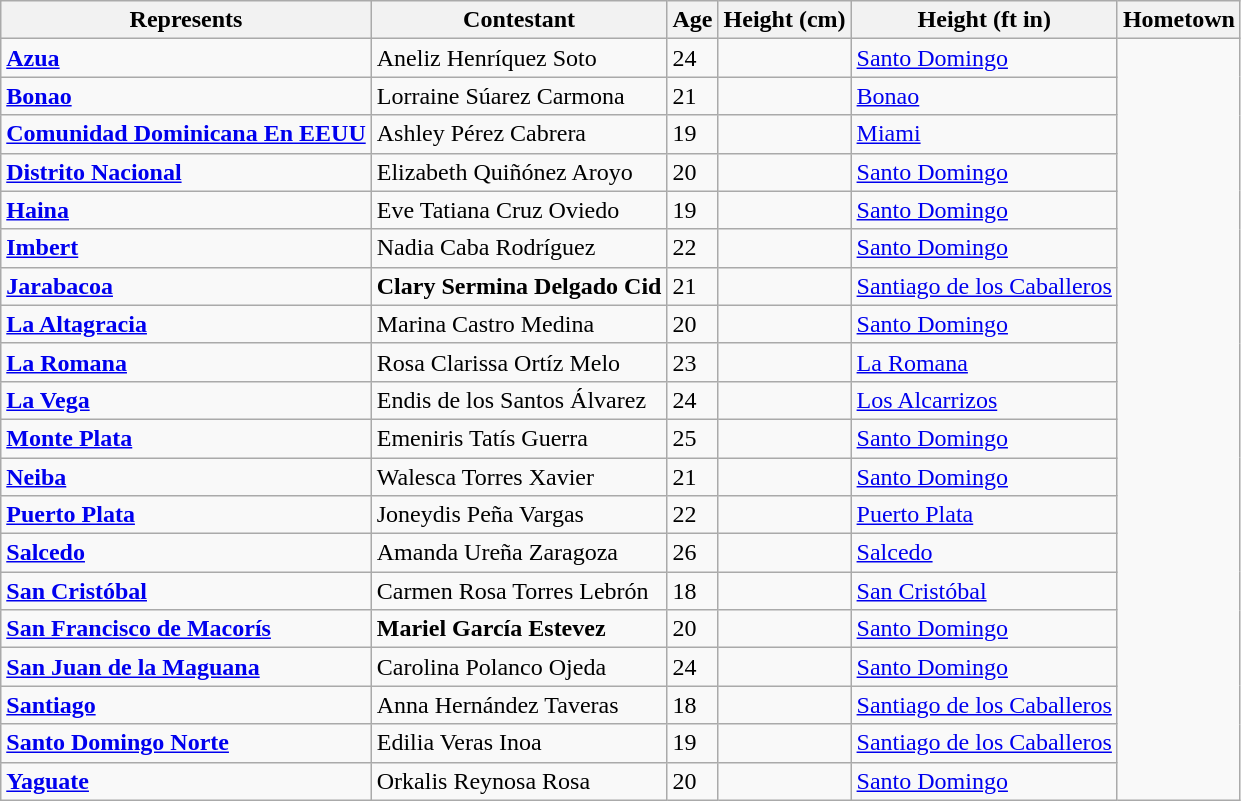<table class="sortable wikitable">
<tr>
<th>Represents</th>
<th>Contestant</th>
<th>Age</th>
<th>Height (cm)</th>
<th>Height (ft in)</th>
<th>Hometown</th>
</tr>
<tr>
<td><strong><a href='#'>Azua</a></strong></td>
<td>Aneliz Henríquez Soto</td>
<td>24</td>
<td></td>
<td><a href='#'>Santo Domingo</a></td>
</tr>
<tr>
<td><strong><a href='#'>Bonao</a></strong></td>
<td>Lorraine Súarez Carmona</td>
<td>21</td>
<td></td>
<td><a href='#'>Bonao</a></td>
</tr>
<tr>
<td><strong><a href='#'>Comunidad Dominicana En EEUU</a></strong></td>
<td>Ashley Pérez Cabrera</td>
<td>19</td>
<td></td>
<td><a href='#'>Miami</a></td>
</tr>
<tr>
<td><strong><a href='#'>Distrito Nacional</a></strong></td>
<td>Elizabeth Quiñónez Aroyo</td>
<td>20</td>
<td></td>
<td><a href='#'>Santo Domingo</a></td>
</tr>
<tr>
<td><strong><a href='#'>Haina</a></strong></td>
<td>Eve Tatiana Cruz Oviedo</td>
<td>19</td>
<td></td>
<td><a href='#'>Santo Domingo</a></td>
</tr>
<tr>
<td><strong><a href='#'>Imbert</a></strong></td>
<td>Nadia Caba Rodríguez</td>
<td>22</td>
<td></td>
<td><a href='#'>Santo Domingo</a></td>
</tr>
<tr>
<td><strong><a href='#'>Jarabacoa</a></strong></td>
<td><strong>Clary Sermina Delgado Cid</strong></td>
<td>21</td>
<td></td>
<td><a href='#'>Santiago de los Caballeros</a></td>
</tr>
<tr>
<td><strong><a href='#'>La Altagracia</a></strong></td>
<td>Marina Castro Medina</td>
<td>20</td>
<td></td>
<td><a href='#'>Santo Domingo</a></td>
</tr>
<tr>
<td><strong><a href='#'>La Romana</a></strong></td>
<td>Rosa Clarissa Ortíz Melo</td>
<td>23</td>
<td></td>
<td><a href='#'>La Romana</a></td>
</tr>
<tr>
<td><strong><a href='#'>La Vega</a></strong></td>
<td>Endis de los Santos Álvarez</td>
<td>24</td>
<td></td>
<td><a href='#'>Los Alcarrizos</a></td>
</tr>
<tr>
<td><strong><a href='#'>Monte Plata</a></strong></td>
<td>Emeniris Tatís Guerra</td>
<td>25</td>
<td></td>
<td><a href='#'>Santo Domingo</a></td>
</tr>
<tr>
<td><strong><a href='#'>Neiba</a></strong></td>
<td>Walesca Torres Xavier</td>
<td>21</td>
<td></td>
<td><a href='#'>Santo Domingo</a></td>
</tr>
<tr>
<td><strong><a href='#'>Puerto Plata</a></strong></td>
<td>Joneydis Peña Vargas</td>
<td>22</td>
<td></td>
<td><a href='#'>Puerto Plata</a></td>
</tr>
<tr>
<td><strong><a href='#'>Salcedo</a></strong></td>
<td>Amanda Ureña Zaragoza</td>
<td>26</td>
<td></td>
<td><a href='#'>Salcedo</a></td>
</tr>
<tr>
<td><strong><a href='#'>San Cristóbal</a></strong></td>
<td>Carmen Rosa Torres Lebrón</td>
<td>18</td>
<td></td>
<td><a href='#'>San Cristóbal</a></td>
</tr>
<tr>
<td><strong><a href='#'>San Francisco de Macorís</a></strong></td>
<td><strong>Mariel García Estevez</strong></td>
<td>20</td>
<td></td>
<td><a href='#'>Santo Domingo</a></td>
</tr>
<tr>
<td><strong><a href='#'>San Juan de la Maguana</a></strong></td>
<td>Carolina Polanco Ojeda</td>
<td>24</td>
<td></td>
<td><a href='#'>Santo Domingo</a></td>
</tr>
<tr>
<td><strong><a href='#'>Santiago</a></strong></td>
<td>Anna Hernández Taveras</td>
<td>18</td>
<td></td>
<td><a href='#'>Santiago de los Caballeros</a></td>
</tr>
<tr>
<td><strong><a href='#'>Santo Domingo Norte</a></strong></td>
<td>Edilia Veras Inoa</td>
<td>19</td>
<td></td>
<td><a href='#'>Santiago de los Caballeros</a></td>
</tr>
<tr>
<td><strong><a href='#'>Yaguate</a></strong></td>
<td>Orkalis Reynosa Rosa</td>
<td>20</td>
<td></td>
<td><a href='#'>Santo Domingo</a></td>
</tr>
</table>
